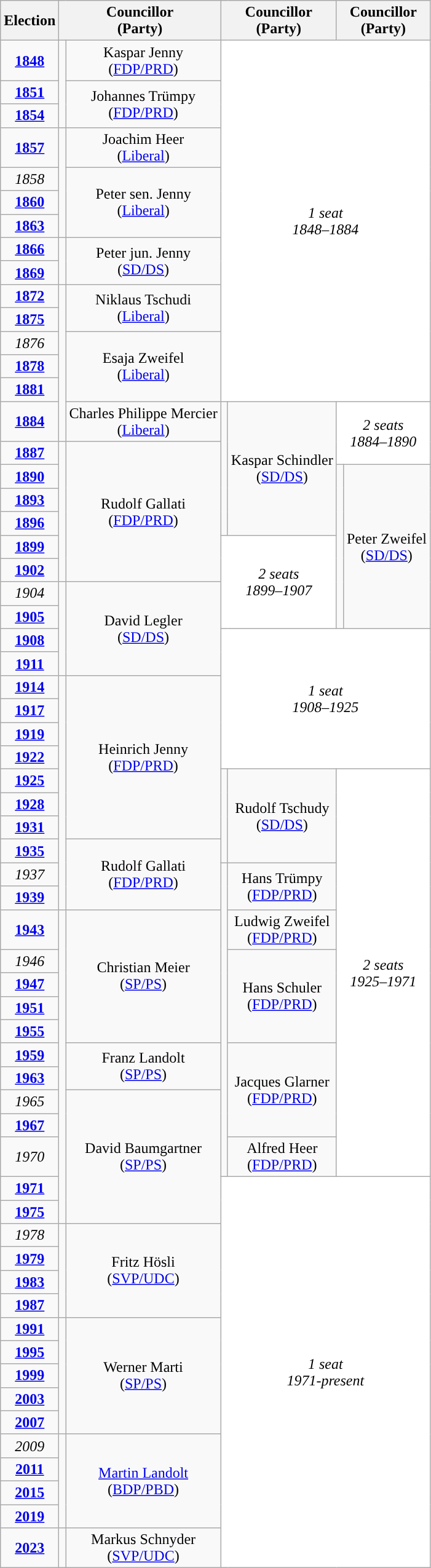<table class="wikitable" style="text-align:center">
<tr>
<th>Election</th>
<th colspan=2>Councillor<br>(Party)</th>
<th colspan=2>Councillor<br>(Party)</th>
<th colspan=2>Councillor<br>(Party)</th>
</tr>
<tr>
<td><strong><a href='#'>1848</a></strong></td>
<td rowspan=3; style="background-color: "></td>
<td rowspan="1">Kaspar Jenny<br>(<a href='#'>FDP/PRD</a>)</td>
<td colspan="4" rowspan="14" style="background-color:#FFFFFF"><em>1 seat<br>1848–1884</em></td>
</tr>
<tr>
<td><strong><a href='#'>1851</a></strong></td>
<td rowspan="2">Johannes Trümpy<br>(<a href='#'>FDP/PRD</a>)</td>
</tr>
<tr>
<td><strong><a href='#'>1854</a></strong></td>
</tr>
<tr>
<td><strong><a href='#'>1857</a></strong></td>
<td rowspan=4; style="background-color: "></td>
<td rowspan="1">Joachim Heer<br>(<a href='#'>Liberal</a>)</td>
</tr>
<tr>
<td><em>1858</em></td>
<td rowspan="3">Peter sen. Jenny<br>(<a href='#'>Liberal</a>)</td>
</tr>
<tr>
<td><strong><a href='#'>1860</a></strong></td>
</tr>
<tr>
<td><strong><a href='#'>1863</a></strong></td>
</tr>
<tr>
<td><strong><a href='#'>1866</a></strong></td>
<td rowspan=2; style="background-color: "></td>
<td rowspan="2">Peter jun. Jenny<br>(<a href='#'>SD/DS</a>)</td>
</tr>
<tr>
<td><strong><a href='#'>1869</a></strong></td>
</tr>
<tr>
<td><strong><a href='#'>1872</a></strong></td>
<td rowspan=6; style="background-color: "></td>
<td rowspan="2">Niklaus Tschudi<br>(<a href='#'>Liberal</a>)</td>
</tr>
<tr>
<td><strong><a href='#'>1875</a></strong></td>
</tr>
<tr>
<td><em>1876</em></td>
<td rowspan="3">Esaja Zweifel<br>(<a href='#'>Liberal</a>)</td>
</tr>
<tr>
<td><strong><a href='#'>1878</a></strong></td>
</tr>
<tr>
<td><strong><a href='#'>1881</a></strong></td>
</tr>
<tr>
<td><strong><a href='#'>1884</a></strong></td>
<td rowspan="1">Charles Philippe Mercier<br>(<a href='#'>Liberal</a>)</td>
<td rowspan=5; style="background-color: "></td>
<td rowspan="5">Kaspar Schindler<br>(<a href='#'>SD/DS</a>)</td>
<td colspan="2" rowspan="2" style="background-color:#FFFFFF"><em>2 seats<br>1884–1890</em></td>
</tr>
<tr>
<td><strong><a href='#'>1887</a></strong></td>
<td rowspan=6; style="background-color: "></td>
<td rowspan="6">Rudolf Gallati<br>(<a href='#'>FDP/PRD</a>)</td>
</tr>
<tr>
<td><strong><a href='#'>1890</a></strong></td>
<td rowspan=7; style="background-color: "></td>
<td rowspan="7">Peter Zweifel<br>(<a href='#'>SD/DS</a>)</td>
</tr>
<tr>
<td><strong><a href='#'>1893</a></strong></td>
</tr>
<tr>
<td><strong><a href='#'>1896</a></strong></td>
</tr>
<tr>
<td><strong><a href='#'>1899</a></strong></td>
<td colspan="2" rowspan="4" style="background-color:#FFFFFF"><em>2 seats<br>1899–1907</em></td>
</tr>
<tr>
<td><strong><a href='#'>1902</a></strong></td>
</tr>
<tr>
<td><em>1904</em></td>
<td rowspan=4; style="background-color: "></td>
<td rowspan="4">David Legler<br>(<a href='#'>SD/DS</a>)</td>
</tr>
<tr>
<td><strong><a href='#'>1905</a></strong></td>
</tr>
<tr>
<td><strong><a href='#'>1908</a></strong></td>
<td colspan="4" rowspan="6" style="background-color:#FFFFFF"><em>1 seat<br>1908–1925</em></td>
</tr>
<tr>
<td><strong><a href='#'>1911</a></strong></td>
</tr>
<tr>
<td><strong><a href='#'>1914</a></strong></td>
<td rowspan=10; style="background-color: "></td>
<td rowspan="7">Heinrich Jenny<br>(<a href='#'>FDP/PRD</a>)</td>
</tr>
<tr>
<td><strong><a href='#'>1917</a></strong></td>
</tr>
<tr>
<td><strong><a href='#'>1919</a></strong></td>
</tr>
<tr>
<td><strong><a href='#'>1922</a></strong></td>
</tr>
<tr>
<td><strong><a href='#'>1925</a></strong></td>
<td rowspan=4; style="background-color: "></td>
<td rowspan="4">Rudolf Tschudy<br>(<a href='#'>SD/DS</a>)</td>
<td colspan="2" rowspan="16" style="background-color:#FFFFFF"><em>2 seats<br>1925–1971</em></td>
</tr>
<tr>
<td><strong><a href='#'>1928</a></strong></td>
</tr>
<tr>
<td><strong><a href='#'>1931</a></strong></td>
</tr>
<tr>
<td><strong><a href='#'>1935</a></strong></td>
<td rowspan="3">Rudolf Gallati<br>(<a href='#'>FDP/PRD</a>)</td>
</tr>
<tr>
<td><em>1937</em></td>
<td rowspan=12; style="background-color: "></td>
<td rowspan="2">Hans Trümpy<br>(<a href='#'>FDP/PRD</a>)</td>
</tr>
<tr>
<td><strong><a href='#'>1939</a></strong></td>
</tr>
<tr>
<td><strong><a href='#'>1943</a></strong></td>
<td rowspan=12; style="background-color: "></td>
<td rowspan="5">Christian Meier<br>(<a href='#'>SP/PS</a>)</td>
<td rowspan="1">Ludwig Zweifel<br>(<a href='#'>FDP/PRD</a>)</td>
</tr>
<tr>
<td><em>1946</em></td>
<td rowspan="4">Hans Schuler<br>(<a href='#'>FDP/PRD</a>)</td>
</tr>
<tr>
<td><strong><a href='#'>1947</a></strong></td>
</tr>
<tr>
<td><strong><a href='#'>1951</a></strong></td>
</tr>
<tr>
<td><strong><a href='#'>1955</a></strong></td>
</tr>
<tr>
<td><strong><a href='#'>1959</a></strong></td>
<td rowspan="2">Franz Landolt<br>(<a href='#'>SP/PS</a>)</td>
<td rowspan="4">Jacques Glarner<br>(<a href='#'>FDP/PRD</a>)</td>
</tr>
<tr>
<td><strong><a href='#'>1963</a></strong></td>
</tr>
<tr>
<td><em>1965</em></td>
<td rowspan="5">David Baumgartner<br>(<a href='#'>SP/PS</a>)</td>
</tr>
<tr>
<td><strong><a href='#'>1967</a></strong></td>
</tr>
<tr>
<td><em>1970</em></td>
<td rowspan="1">Alfred Heer<br>(<a href='#'>FDP/PRD</a>)</td>
</tr>
<tr>
<td><strong><a href='#'>1971</a></strong></td>
<td colspan="4" rowspan="16" style="background-color:#FFFFFF"><em>1 seat<br>1971-present</em></td>
</tr>
<tr>
<td><strong><a href='#'>1975</a></strong></td>
</tr>
<tr>
<td><em>1978</em></td>
<td rowspan=4; style="background-color: "></td>
<td rowspan="4">Fritz Hösli<br>(<a href='#'>SVP/UDC</a>)</td>
</tr>
<tr>
<td><strong><a href='#'>1979</a></strong></td>
</tr>
<tr>
<td><strong><a href='#'>1983</a></strong></td>
</tr>
<tr>
<td><strong><a href='#'>1987</a></strong></td>
</tr>
<tr>
<td><strong><a href='#'>1991</a></strong></td>
<td rowspan=5; style="background-color: "></td>
<td rowspan="5">Werner Marti<br>(<a href='#'>SP/PS</a>)</td>
</tr>
<tr>
<td><strong><a href='#'>1995</a></strong></td>
</tr>
<tr>
<td><strong><a href='#'>1999</a></strong></td>
</tr>
<tr>
<td><strong><a href='#'>2003</a></strong></td>
</tr>
<tr>
<td><strong><a href='#'>2007</a></strong></td>
</tr>
<tr>
<td><em>2009</em></td>
<td rowspan=4; style="background-color: "></td>
<td rowspan="4"><a href='#'>Martin Landolt</a><br>(<a href='#'>BDP/PBD</a>)</td>
</tr>
<tr>
<td><strong><a href='#'>2011</a></strong></td>
</tr>
<tr>
<td><strong><a href='#'>2015</a></strong></td>
</tr>
<tr>
<td><strong><a href='#'>2019</a></strong></td>
</tr>
<tr>
<td><strong><a href='#'>2023</a></strong></td>
<td rowspan=1; style="background-color: "></td>
<td rowspan="1">Markus Schnyder<br>(<a href='#'>SVP/UDC</a>)</td>
</tr>
</table>
